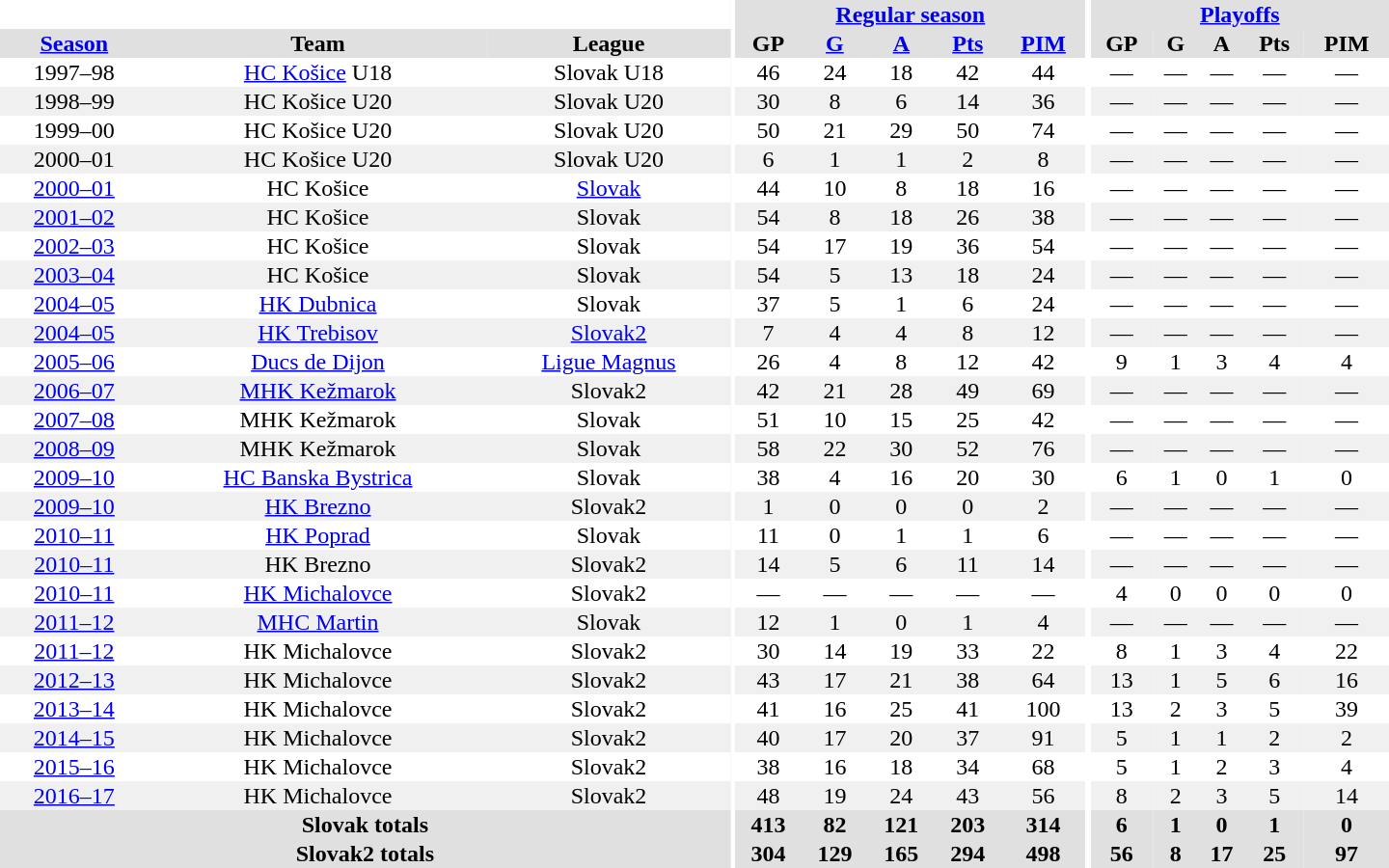<table border="0" cellpadding="1" cellspacing="0" style="text-align:center; width:60em">
<tr bgcolor="#e0e0e0">
<th colspan="3" bgcolor="#ffffff"></th>
<th rowspan="99" bgcolor="#ffffff"></th>
<th colspan="5"><a href='#'>Regular season</a></th>
<th rowspan="99" bgcolor="#ffffff"></th>
<th colspan="5"><a href='#'>Playoffs</a></th>
</tr>
<tr bgcolor="#e0e0e0">
<th><a href='#'>Season</a></th>
<th>Team</th>
<th>League</th>
<th>GP</th>
<th><a href='#'>G</a></th>
<th><a href='#'>A</a></th>
<th><a href='#'>Pts</a></th>
<th><a href='#'>PIM</a></th>
<th>GP</th>
<th>G</th>
<th>A</th>
<th>Pts</th>
<th>PIM</th>
</tr>
<tr>
<td>1997–98</td>
<td><a href='#'>HC Košice</a> U18</td>
<td>Slovak U18</td>
<td>46</td>
<td>24</td>
<td>18</td>
<td>42</td>
<td>44</td>
<td>—</td>
<td>—</td>
<td>—</td>
<td>—</td>
<td>—</td>
</tr>
<tr bgcolor="#f0f0f0">
<td>1998–99</td>
<td>HC Košice U20</td>
<td>Slovak U20</td>
<td>30</td>
<td>8</td>
<td>6</td>
<td>14</td>
<td>36</td>
<td>—</td>
<td>—</td>
<td>—</td>
<td>—</td>
<td>—</td>
</tr>
<tr>
<td>1999–00</td>
<td>HC Košice U20</td>
<td>Slovak U20</td>
<td>50</td>
<td>21</td>
<td>29</td>
<td>50</td>
<td>74</td>
<td>—</td>
<td>—</td>
<td>—</td>
<td>—</td>
<td>—</td>
</tr>
<tr bgcolor="#f0f0f0">
<td>2000–01</td>
<td>HC Košice U20</td>
<td>Slovak U20</td>
<td>6</td>
<td>1</td>
<td>1</td>
<td>2</td>
<td>8</td>
<td>—</td>
<td>—</td>
<td>—</td>
<td>—</td>
<td>—</td>
</tr>
<tr>
<td><a href='#'>2000–01</a></td>
<td>HC Košice</td>
<td><a href='#'>Slovak</a></td>
<td>44</td>
<td>10</td>
<td>8</td>
<td>18</td>
<td>16</td>
<td>—</td>
<td>—</td>
<td>—</td>
<td>—</td>
<td>—</td>
</tr>
<tr bgcolor="#f0f0f0">
<td><a href='#'>2001–02</a></td>
<td>HC Košice</td>
<td>Slovak</td>
<td>54</td>
<td>8</td>
<td>18</td>
<td>26</td>
<td>38</td>
<td>—</td>
<td>—</td>
<td>—</td>
<td>—</td>
<td>—</td>
</tr>
<tr>
<td><a href='#'>2002–03</a></td>
<td>HC Košice</td>
<td>Slovak</td>
<td>54</td>
<td>17</td>
<td>19</td>
<td>36</td>
<td>54</td>
<td>—</td>
<td>—</td>
<td>—</td>
<td>—</td>
<td>—</td>
</tr>
<tr bgcolor="#f0f0f0">
<td><a href='#'>2003–04</a></td>
<td>HC Košice</td>
<td>Slovak</td>
<td>54</td>
<td>5</td>
<td>13</td>
<td>18</td>
<td>24</td>
<td>—</td>
<td>—</td>
<td>—</td>
<td>—</td>
<td>—</td>
</tr>
<tr>
<td><a href='#'>2004–05</a></td>
<td><a href='#'>HK Dubnica</a></td>
<td>Slovak</td>
<td>37</td>
<td>5</td>
<td>1</td>
<td>6</td>
<td>24</td>
<td>—</td>
<td>—</td>
<td>—</td>
<td>—</td>
<td>—</td>
</tr>
<tr bgcolor="#f0f0f0">
<td><a href='#'>2004–05</a></td>
<td><a href='#'>HK Trebisov</a></td>
<td><a href='#'>Slovak2</a></td>
<td>7</td>
<td>4</td>
<td>4</td>
<td>8</td>
<td>12</td>
<td>—</td>
<td>—</td>
<td>—</td>
<td>—</td>
<td>—</td>
</tr>
<tr>
<td><a href='#'>2005–06</a></td>
<td><a href='#'>Ducs de Dijon</a></td>
<td><a href='#'>Ligue Magnus</a></td>
<td>26</td>
<td>4</td>
<td>8</td>
<td>12</td>
<td>42</td>
<td>9</td>
<td>1</td>
<td>3</td>
<td>4</td>
<td>4</td>
</tr>
<tr bgcolor="#f0f0f0">
<td><a href='#'>2006–07</a></td>
<td><a href='#'>MHK Kežmarok</a></td>
<td>Slovak2</td>
<td>42</td>
<td>21</td>
<td>28</td>
<td>49</td>
<td>69</td>
<td>—</td>
<td>—</td>
<td>—</td>
<td>—</td>
<td>—</td>
</tr>
<tr>
<td><a href='#'>2007–08</a></td>
<td>MHK Kežmarok</td>
<td>Slovak</td>
<td>51</td>
<td>10</td>
<td>15</td>
<td>25</td>
<td>42</td>
<td>—</td>
<td>—</td>
<td>—</td>
<td>—</td>
<td>—</td>
</tr>
<tr bgcolor="#f0f0f0">
<td><a href='#'>2008–09</a></td>
<td>MHK Kežmarok</td>
<td>Slovak</td>
<td>58</td>
<td>22</td>
<td>30</td>
<td>52</td>
<td>76</td>
<td>—</td>
<td>—</td>
<td>—</td>
<td>—</td>
<td>—</td>
</tr>
<tr>
<td><a href='#'>2009–10</a></td>
<td><a href='#'>HC Banska Bystrica</a></td>
<td>Slovak</td>
<td>38</td>
<td>4</td>
<td>16</td>
<td>20</td>
<td>30</td>
<td>6</td>
<td>1</td>
<td>0</td>
<td>1</td>
<td>0</td>
</tr>
<tr bgcolor="#f0f0f0">
<td><a href='#'>2009–10</a></td>
<td><a href='#'>HK Brezno</a></td>
<td>Slovak2</td>
<td>1</td>
<td>0</td>
<td>0</td>
<td>0</td>
<td>2</td>
<td>—</td>
<td>—</td>
<td>—</td>
<td>—</td>
<td>—</td>
</tr>
<tr>
<td><a href='#'>2010–11</a></td>
<td><a href='#'>HK Poprad</a></td>
<td>Slovak</td>
<td>11</td>
<td>0</td>
<td>1</td>
<td>1</td>
<td>6</td>
<td>—</td>
<td>—</td>
<td>—</td>
<td>—</td>
<td>—</td>
</tr>
<tr bgcolor="#f0f0f0">
<td><a href='#'>2010–11</a></td>
<td>HK Brezno</td>
<td>Slovak2</td>
<td>14</td>
<td>5</td>
<td>6</td>
<td>11</td>
<td>14</td>
<td>—</td>
<td>—</td>
<td>—</td>
<td>—</td>
<td>—</td>
</tr>
<tr>
<td><a href='#'>2010–11</a></td>
<td><a href='#'>HK Michalovce</a></td>
<td>Slovak2</td>
<td>—</td>
<td>—</td>
<td>—</td>
<td>—</td>
<td>—</td>
<td>4</td>
<td>0</td>
<td>0</td>
<td>0</td>
<td>0</td>
</tr>
<tr bgcolor="#f0f0f0">
<td><a href='#'>2011–12</a></td>
<td><a href='#'>MHC Martin</a></td>
<td>Slovak</td>
<td>12</td>
<td>1</td>
<td>0</td>
<td>1</td>
<td>4</td>
<td>—</td>
<td>—</td>
<td>—</td>
<td>—</td>
<td>—</td>
</tr>
<tr>
<td><a href='#'>2011–12</a></td>
<td>HK Michalovce</td>
<td>Slovak2</td>
<td>30</td>
<td>14</td>
<td>19</td>
<td>33</td>
<td>22</td>
<td>8</td>
<td>1</td>
<td>3</td>
<td>4</td>
<td>22</td>
</tr>
<tr bgcolor="#f0f0f0">
<td><a href='#'>2012–13</a></td>
<td>HK Michalovce</td>
<td>Slovak2</td>
<td>43</td>
<td>17</td>
<td>21</td>
<td>38</td>
<td>64</td>
<td>13</td>
<td>1</td>
<td>5</td>
<td>6</td>
<td>16</td>
</tr>
<tr>
<td><a href='#'>2013–14</a></td>
<td>HK Michalovce</td>
<td>Slovak2</td>
<td>41</td>
<td>16</td>
<td>25</td>
<td>41</td>
<td>100</td>
<td>13</td>
<td>2</td>
<td>3</td>
<td>5</td>
<td>39</td>
</tr>
<tr bgcolor="#f0f0f0">
<td><a href='#'>2014–15</a></td>
<td>HK Michalovce</td>
<td>Slovak2</td>
<td>40</td>
<td>17</td>
<td>20</td>
<td>37</td>
<td>91</td>
<td>5</td>
<td>1</td>
<td>1</td>
<td>2</td>
<td>2</td>
</tr>
<tr>
<td><a href='#'>2015–16</a></td>
<td>HK Michalovce</td>
<td>Slovak2</td>
<td>38</td>
<td>16</td>
<td>18</td>
<td>34</td>
<td>68</td>
<td>5</td>
<td>1</td>
<td>2</td>
<td>3</td>
<td>4</td>
</tr>
<tr bgcolor="#f0f0f0">
<td><a href='#'>2016–17</a></td>
<td>HK Michalovce</td>
<td>Slovak2</td>
<td>48</td>
<td>19</td>
<td>24</td>
<td>43</td>
<td>56</td>
<td>8</td>
<td>2</td>
<td>3</td>
<td>5</td>
<td>14</td>
</tr>
<tr>
</tr>
<tr ALIGN="center" bgcolor="#e0e0e0">
<th colspan="3">Slovak totals</th>
<th ALIGN="center">413</th>
<th ALIGN="center">82</th>
<th ALIGN="center">121</th>
<th ALIGN="center">203</th>
<th ALIGN="center">314</th>
<th ALIGN="center">6</th>
<th ALIGN="center">1</th>
<th ALIGN="center">0</th>
<th ALIGN="center">1</th>
<th ALIGN="center">0</th>
</tr>
<tr>
</tr>
<tr ALIGN="center" bgcolor="#e0e0e0">
<th colspan="3">Slovak2 totals</th>
<th ALIGN="center">304</th>
<th ALIGN="center">129</th>
<th ALIGN="center">165</th>
<th ALIGN="center">294</th>
<th ALIGN="center">498</th>
<th ALIGN="center">56</th>
<th ALIGN="center">8</th>
<th ALIGN="center">17</th>
<th ALIGN="center">25</th>
<th ALIGN="center">97</th>
</tr>
</table>
